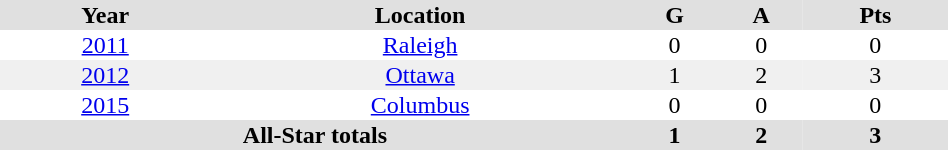<table border="0" cellpadding="1" cellspacing="0" ID="Table3" style="text-align:center; width:40em;">
<tr>
<th colspan="8"></th>
<th rowspan="99"></th>
</tr>
<tr bgcolor="#e0e0e0">
<th>Year</th>
<th>Location</th>
<th>G</th>
<th>A</th>
<th>Pts</th>
</tr>
<tr>
<td><a href='#'>2011</a></td>
<td><a href='#'>Raleigh</a></td>
<td>0</td>
<td>0</td>
<td>0</td>
</tr>
<tr bgcolor="#f0f0f0">
<td><a href='#'>2012</a></td>
<td><a href='#'>Ottawa</a></td>
<td>1</td>
<td>2</td>
<td>3</td>
</tr>
<tr>
<td><a href='#'>2015</a></td>
<td><a href='#'>Columbus</a></td>
<td>0</td>
<td>0</td>
<td>0</td>
</tr>
<tr bgcolor="#e0e0e0">
<th colspan="2">All-Star totals</th>
<th>1</th>
<th>2</th>
<th>3</th>
</tr>
</table>
